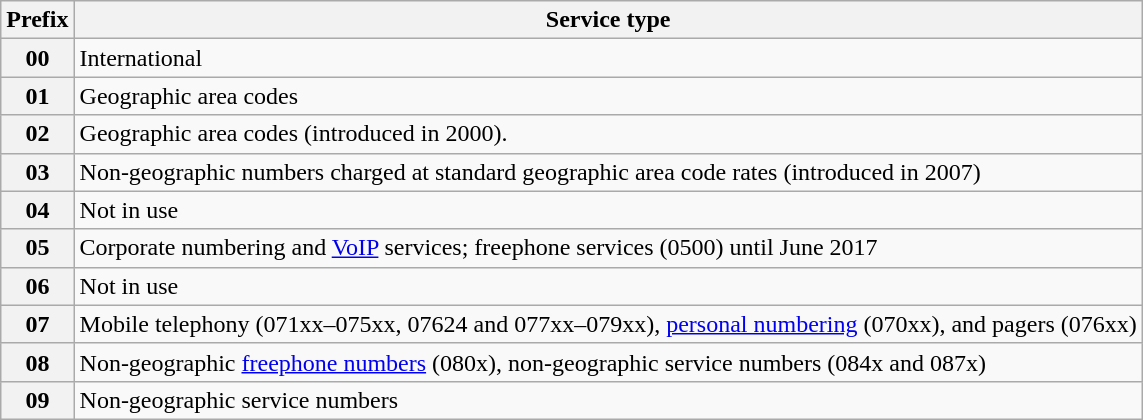<table class="wikitable" style="margin-left: 1.5em;">
<tr>
<th scope="col">Prefix</th>
<th scope="col">Service type</th>
</tr>
<tr>
<th scope="row">00</th>
<td>International</td>
</tr>
<tr>
<th scope="row">01</th>
<td>Geographic area codes</td>
</tr>
<tr>
<th scope="row">02</th>
<td>Geographic area codes (introduced in 2000).</td>
</tr>
<tr>
<th scope="row">03</th>
<td>Non-geographic numbers charged at standard geographic area code rates (introduced in 2007)</td>
</tr>
<tr>
<th scope="row">04</th>
<td>Not in use</td>
</tr>
<tr>
<th scope="row">05</th>
<td>Corporate numbering and <a href='#'>VoIP</a> services; freephone services (0500) until June 2017</td>
</tr>
<tr>
<th scope="row">06</th>
<td>Not in use</td>
</tr>
<tr>
<th scope="row">07</th>
<td>Mobile telephony (071xx–075xx, 07624 and 077xx–079xx), <a href='#'>personal numbering</a> (070xx), and pagers (076xx)</td>
</tr>
<tr>
<th scope="row">08</th>
<td>Non-geographic <a href='#'>freephone numbers</a> (080x), non-geographic service numbers (084x and 087x)</td>
</tr>
<tr>
<th scope="row">09</th>
<td>Non-geographic service numbers</td>
</tr>
</table>
